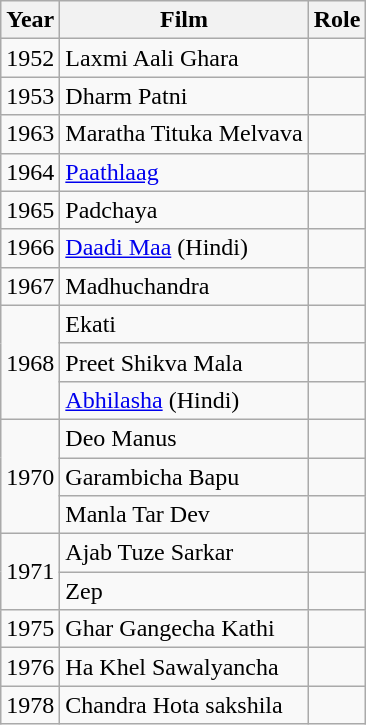<table class="wikitable">
<tr>
<th>Year</th>
<th>Film</th>
<th>Role</th>
</tr>
<tr>
<td>1952</td>
<td>Laxmi Aali Ghara</td>
<td></td>
</tr>
<tr>
<td>1953</td>
<td>Dharm Patni</td>
<td></td>
</tr>
<tr>
<td>1963</td>
<td>Maratha Tituka Melvava</td>
<td></td>
</tr>
<tr>
<td>1964</td>
<td><a href='#'>Paathlaag</a></td>
<td></td>
</tr>
<tr>
<td>1965</td>
<td>Padchaya</td>
<td></td>
</tr>
<tr>
<td>1966</td>
<td><a href='#'>Daadi Maa</a> (Hindi)</td>
<td></td>
</tr>
<tr>
<td>1967</td>
<td>Madhuchandra</td>
<td></td>
</tr>
<tr>
<td rowspan="3">1968</td>
<td>Ekati</td>
<td></td>
</tr>
<tr>
<td>Preet Shikva Mala</td>
<td></td>
</tr>
<tr>
<td><a href='#'>Abhilasha</a> (Hindi)</td>
<td></td>
</tr>
<tr>
<td rowspan="3">1970</td>
<td>Deo Manus</td>
<td></td>
</tr>
<tr>
<td>Garambicha Bapu</td>
<td></td>
</tr>
<tr>
<td>Manla Tar Dev</td>
<td></td>
</tr>
<tr>
<td rowspan="2">1971</td>
<td>Ajab Tuze Sarkar</td>
<td></td>
</tr>
<tr>
<td>Zep</td>
<td></td>
</tr>
<tr>
<td>1975</td>
<td>Ghar Gangecha Kathi</td>
<td></td>
</tr>
<tr>
<td>1976</td>
<td>Ha Khel Sawalyancha</td>
<td></td>
</tr>
<tr>
<td>1978</td>
<td>Chandra Hota sakshila</td>
<td></td>
</tr>
</table>
